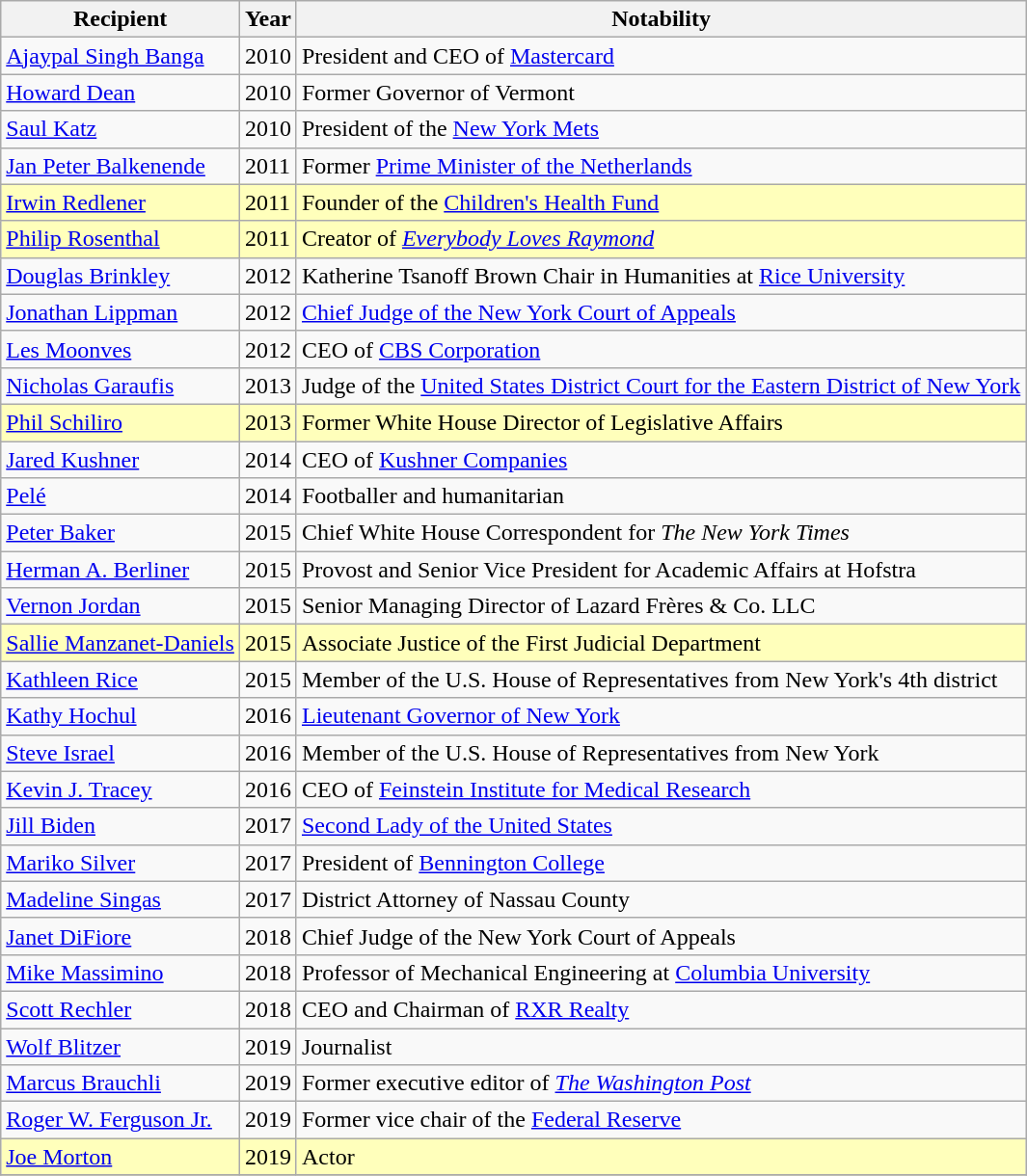<table class="wikitable">
<tr>
<th>Recipient</th>
<th>Year</th>
<th>Notability</th>
</tr>
<tr>
<td><a href='#'>Ajaypal Singh Banga</a></td>
<td>2010</td>
<td>President and CEO of <a href='#'>Mastercard</a></td>
</tr>
<tr>
<td><a href='#'>Howard Dean</a></td>
<td>2010</td>
<td>Former Governor of Vermont</td>
</tr>
<tr>
<td><a href='#'>Saul Katz</a></td>
<td>2010</td>
<td>President of the <a href='#'>New York Mets</a></td>
</tr>
<tr>
<td><a href='#'>Jan Peter Balkenende</a></td>
<td>2011</td>
<td>Former <a href='#'>Prime Minister of the Netherlands</a></td>
</tr>
<tr>
<td style="background:#ffffbb;"><a href='#'>Irwin Redlener</a></td>
<td style="background-color:#ffffbb">2011</td>
<td style="background-color:#ffffbb">Founder of the <a href='#'>Children's Health Fund</a></td>
</tr>
<tr>
<td style="background:#ffffbb;"><a href='#'>Philip Rosenthal</a></td>
<td style="background-color:#ffffbb">2011</td>
<td style="background-color:#ffffbb">Creator of <em><a href='#'>Everybody Loves Raymond</a></em></td>
</tr>
<tr>
<td><a href='#'>Douglas Brinkley</a></td>
<td>2012</td>
<td>Katherine Tsanoff Brown Chair in Humanities at <a href='#'>Rice University</a></td>
</tr>
<tr>
<td><a href='#'>Jonathan Lippman</a></td>
<td>2012</td>
<td><a href='#'>Chief Judge of the New York Court of Appeals</a></td>
</tr>
<tr>
<td><a href='#'>Les Moonves</a></td>
<td>2012</td>
<td>CEO of <a href='#'>CBS Corporation</a></td>
</tr>
<tr>
<td><a href='#'>Nicholas Garaufis</a></td>
<td>2013</td>
<td>Judge of the <a href='#'>United States District Court for the Eastern District of New York</a></td>
</tr>
<tr>
<td style="background:#ffffbb;"><a href='#'>Phil Schiliro</a></td>
<td style="background-color:#ffffbb">2013</td>
<td style="background-color:#ffffbb">Former White House Director of Legislative Affairs</td>
</tr>
<tr>
<td><a href='#'>Jared Kushner</a></td>
<td>2014</td>
<td>CEO of <a href='#'>Kushner Companies</a></td>
</tr>
<tr>
<td><a href='#'>Pelé</a></td>
<td>2014</td>
<td>Footballer and humanitarian</td>
</tr>
<tr>
<td><a href='#'>Peter Baker</a></td>
<td>2015</td>
<td>Chief White House Correspondent for <em>The New York Times</em></td>
</tr>
<tr>
<td><a href='#'>Herman A. Berliner</a></td>
<td>2015</td>
<td>Provost and Senior Vice President for Academic Affairs at Hofstra</td>
</tr>
<tr>
<td><a href='#'>Vernon Jordan</a></td>
<td>2015</td>
<td>Senior Managing Director of Lazard Frères & Co. LLC</td>
</tr>
<tr>
<td style="background:#ffffbb;"><a href='#'>Sallie Manzanet-Daniels</a></td>
<td style="background-color:#ffffbb">2015</td>
<td style="background-color:#ffffbb">Associate Justice of the First Judicial Department</td>
</tr>
<tr>
<td><a href='#'>Kathleen Rice</a></td>
<td>2015</td>
<td>Member of the U.S. House of Representatives from New York's 4th district</td>
</tr>
<tr>
<td><a href='#'>Kathy Hochul</a></td>
<td>2016</td>
<td><a href='#'>Lieutenant Governor of New York</a></td>
</tr>
<tr>
<td><a href='#'>Steve Israel</a></td>
<td>2016</td>
<td>Member of the U.S. House of Representatives from New York</td>
</tr>
<tr>
<td><a href='#'>Kevin J. Tracey</a></td>
<td>2016</td>
<td>CEO of <a href='#'>Feinstein Institute for Medical Research</a></td>
</tr>
<tr>
<td><a href='#'>Jill Biden</a></td>
<td>2017</td>
<td><a href='#'>Second Lady of the United States</a></td>
</tr>
<tr>
<td><a href='#'>Mariko Silver</a></td>
<td>2017</td>
<td>President of <a href='#'>Bennington College</a></td>
</tr>
<tr>
<td><a href='#'>Madeline Singas</a></td>
<td>2017</td>
<td>District Attorney of Nassau County</td>
</tr>
<tr>
<td><a href='#'>Janet DiFiore</a></td>
<td>2018</td>
<td>Chief Judge of the New York Court of Appeals</td>
</tr>
<tr>
<td><a href='#'>Mike Massimino</a></td>
<td>2018</td>
<td>Professor of Mechanical Engineering at <a href='#'>Columbia University</a></td>
</tr>
<tr>
<td><a href='#'>Scott Rechler</a></td>
<td>2018</td>
<td>CEO and Chairman of <a href='#'>RXR Realty</a></td>
</tr>
<tr>
<td><a href='#'>Wolf Blitzer</a></td>
<td>2019</td>
<td>Journalist</td>
</tr>
<tr>
<td><a href='#'>Marcus Brauchli</a></td>
<td>2019</td>
<td>Former executive editor of <em><a href='#'>The Washington Post</a></em></td>
</tr>
<tr>
<td><a href='#'>Roger W. Ferguson Jr.</a></td>
<td>2019</td>
<td>Former vice chair of the <a href='#'>Federal Reserve</a></td>
</tr>
<tr>
<td style="background:#ffffbb;"><a href='#'>Joe Morton</a></td>
<td style="background-color:#ffffbb">2019</td>
<td style="background-color:#ffffbb">Actor</td>
</tr>
<tr>
</tr>
</table>
